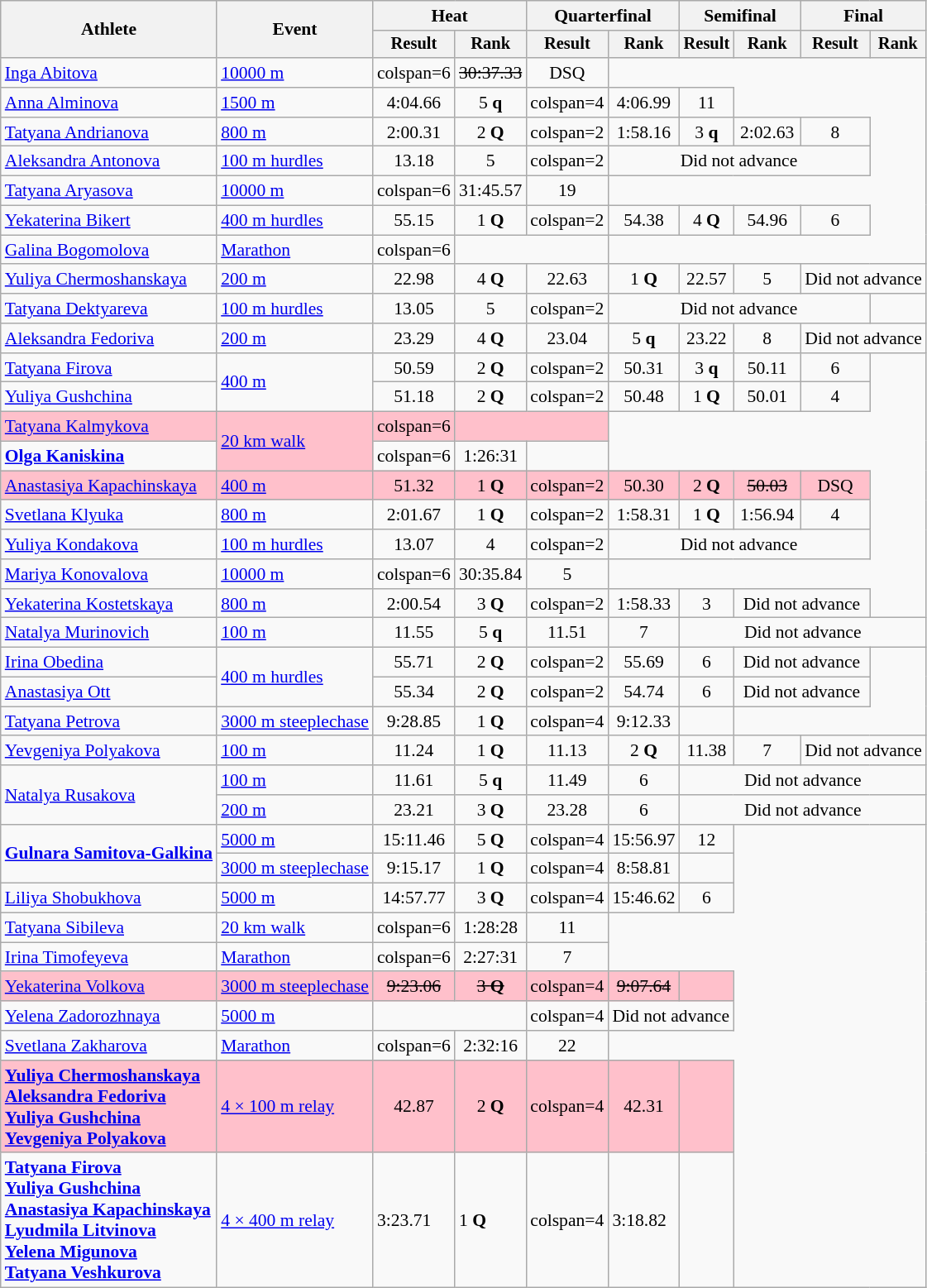<table class=wikitable style="font-size:90%">
<tr>
<th rowspan="2">Athlete</th>
<th rowspan="2">Event</th>
<th colspan="2">Heat</th>
<th colspan="2">Quarterfinal</th>
<th colspan="2">Semifinal</th>
<th colspan="2">Final</th>
</tr>
<tr style="font-size:95%">
<th>Result</th>
<th>Rank</th>
<th>Result</th>
<th>Rank</th>
<th>Result</th>
<th>Rank</th>
<th>Result</th>
<th>Rank</th>
</tr>
<tr align=center>
<td align=left><a href='#'>Inga Abitova</a></td>
<td align=left><a href='#'>10000 m</a></td>
<td>colspan=6 </td>
<td><s>30:37.33</s></td>
<td>DSQ</td>
</tr>
<tr align=center>
<td align=left><a href='#'>Anna Alminova</a></td>
<td align=left><a href='#'>1500 m</a></td>
<td>4:04.66</td>
<td>5 <strong>q</strong></td>
<td>colspan=4 </td>
<td>4:06.99</td>
<td>11</td>
</tr>
<tr align=center>
<td align=left><a href='#'>Tatyana Andrianova</a></td>
<td align=left><a href='#'>800 m</a></td>
<td>2:00.31</td>
<td>2 <strong>Q</strong></td>
<td>colspan=2 </td>
<td>1:58.16</td>
<td>3 <strong>q</strong></td>
<td>2:02.63</td>
<td>8</td>
</tr>
<tr align=center>
<td align=left><a href='#'>Aleksandra Antonova</a></td>
<td align=left><a href='#'>100 m hurdles</a></td>
<td>13.18</td>
<td>5</td>
<td>colspan=2 </td>
<td colspan=4>Did not advance</td>
</tr>
<tr align=center>
<td align=left><a href='#'>Tatyana Aryasova</a></td>
<td align=left><a href='#'>10000 m</a></td>
<td>colspan=6 </td>
<td>31:45.57</td>
<td>19</td>
</tr>
<tr align=center>
<td align=left><a href='#'>Yekaterina Bikert</a></td>
<td align=left><a href='#'>400 m hurdles</a></td>
<td>55.15</td>
<td>1 <strong>Q</strong></td>
<td>colspan=2 </td>
<td>54.38</td>
<td>4 <strong>Q</strong></td>
<td>54.96</td>
<td>6</td>
</tr>
<tr align=center>
<td align=left><a href='#'>Galina Bogomolova</a></td>
<td align=left><a href='#'>Marathon</a></td>
<td>colspan=6 </td>
<td colspan=2></td>
</tr>
<tr align=center>
<td align=left><a href='#'>Yuliya Chermoshanskaya</a></td>
<td align=left><a href='#'>200 m</a></td>
<td>22.98</td>
<td>4 <strong>Q</strong></td>
<td>22.63</td>
<td>1 <strong>Q</strong></td>
<td>22.57</td>
<td>5</td>
<td colspan=2>Did not advance</td>
</tr>
<tr align=center>
<td align=left><a href='#'>Tatyana Dektyareva</a></td>
<td align=left><a href='#'>100 m hurdles</a></td>
<td>13.05</td>
<td>5</td>
<td>colspan=2 </td>
<td colspan=4>Did not advance</td>
</tr>
<tr align=center>
<td align=left><a href='#'>Aleksandra Fedoriva</a></td>
<td align=left><a href='#'>200 m</a></td>
<td>23.29</td>
<td>4 <strong>Q</strong></td>
<td>23.04</td>
<td>5 <strong>q</strong></td>
<td>23.22</td>
<td>8</td>
<td colspan=2>Did not advance</td>
</tr>
<tr align=center>
<td align=left><a href='#'>Tatyana Firova</a></td>
<td align=left rowspan=2><a href='#'>400 m</a></td>
<td>50.59</td>
<td>2 <strong>Q</strong></td>
<td>colspan=2 </td>
<td>50.31</td>
<td>3 <strong>q</strong></td>
<td>50.11</td>
<td>6</td>
</tr>
<tr align=center>
<td align=left><a href='#'>Yuliya Gushchina</a></td>
<td>51.18</td>
<td>2 <strong>Q</strong></td>
<td>colspan=2 </td>
<td>50.48</td>
<td>1 <strong>Q</strong></td>
<td>50.01</td>
<td>4</td>
</tr>
<tr align=center bgcolor="pink">
<td align=left><a href='#'>Tatyana Kalmykova</a></td>
<td align=left rowspan=2><a href='#'>20 km walk</a></td>
<td>colspan=6 </td>
<td colspan=2></td>
</tr>
<tr align=center>
<td align=left><strong><a href='#'>Olga Kaniskina</a></strong></td>
<td>colspan=6 </td>
<td>1:26:31 </td>
<td></td>
</tr>
<tr align=center bgcolor="pink">
<td align=left><a href='#'>Anastasiya Kapachinskaya</a></td>
<td align=left><a href='#'>400 m</a></td>
<td>51.32</td>
<td>1 <strong>Q</strong></td>
<td>colspan=2 </td>
<td>50.30</td>
<td>2 <strong>Q</strong></td>
<td><s>50.03</s></td>
<td>DSQ</td>
</tr>
<tr align=center>
<td align=left><a href='#'>Svetlana Klyuka</a></td>
<td align=left><a href='#'>800 m</a></td>
<td>2:01.67</td>
<td>1 <strong>Q</strong></td>
<td>colspan=2 </td>
<td>1:58.31</td>
<td>1 <strong>Q</strong></td>
<td>1:56.94</td>
<td>4</td>
</tr>
<tr align=center>
<td align=left><a href='#'>Yuliya Kondakova</a></td>
<td align=left><a href='#'>100 m hurdles</a></td>
<td>13.07</td>
<td>4</td>
<td>colspan=2 </td>
<td colspan=4>Did not advance</td>
</tr>
<tr align=center>
<td align=left><a href='#'>Mariya Konovalova</a></td>
<td align=left><a href='#'>10000 m</a></td>
<td>colspan=6 </td>
<td>30:35.84</td>
<td>5</td>
</tr>
<tr align=center>
<td align=left><a href='#'>Yekaterina Kostetskaya</a></td>
<td align=left><a href='#'>800 m</a></td>
<td>2:00.54</td>
<td>3 <strong>Q</strong></td>
<td>colspan=2 </td>
<td>1:58.33</td>
<td>3</td>
<td colspan=2>Did not advance</td>
</tr>
<tr align=center>
<td align=left><a href='#'>Natalya Murinovich</a></td>
<td align=left><a href='#'>100 m</a></td>
<td>11.55</td>
<td>5 <strong>q</strong></td>
<td>11.51</td>
<td>7</td>
<td colspan=4>Did not advance</td>
</tr>
<tr align=center>
<td align=left><a href='#'>Irina Obedina</a></td>
<td align=left rowspan=2><a href='#'>400 m hurdles</a></td>
<td>55.71</td>
<td>2 <strong>Q</strong></td>
<td>colspan=2 </td>
<td>55.69</td>
<td>6</td>
<td colspan=2>Did not advance</td>
</tr>
<tr align=center>
<td align=left><a href='#'>Anastasiya Ott</a></td>
<td>55.34</td>
<td>2 <strong>Q</strong></td>
<td>colspan=2 </td>
<td>54.74</td>
<td>6</td>
<td colspan=2>Did not advance</td>
</tr>
<tr align=center>
<td align=left><a href='#'>Tatyana Petrova</a></td>
<td align=left><a href='#'>3000 m steeplechase</a></td>
<td>9:28.85</td>
<td>1 <strong>Q</strong></td>
<td>colspan=4 </td>
<td>9:12.33</td>
<td></td>
</tr>
<tr align=center>
<td align=left><a href='#'>Yevgeniya Polyakova</a></td>
<td align=left><a href='#'>100 m</a></td>
<td>11.24</td>
<td>1 <strong>Q</strong></td>
<td>11.13</td>
<td>2 <strong>Q</strong></td>
<td>11.38</td>
<td>7</td>
<td colspan=2>Did not advance</td>
</tr>
<tr align=center>
<td align=left rowspan=2><a href='#'>Natalya Rusakova</a></td>
<td align=left><a href='#'>100 m</a></td>
<td>11.61</td>
<td>5 <strong>q</strong></td>
<td>11.49</td>
<td>6</td>
<td colspan=4>Did not advance</td>
</tr>
<tr align=center>
<td align=left><a href='#'>200 m</a></td>
<td>23.21</td>
<td>3 <strong>Q</strong></td>
<td>23.28</td>
<td>6</td>
<td colspan=4>Did not advance</td>
</tr>
<tr align=center>
<td align=left rowspan=2><strong><a href='#'>Gulnara Samitova-Galkina</a></strong></td>
<td align=left><a href='#'>5000 m</a></td>
<td>15:11.46</td>
<td>5 <strong>Q</strong></td>
<td>colspan=4 </td>
<td>15:56.97</td>
<td>12</td>
</tr>
<tr align=center>
<td align=left><a href='#'>3000 m steeplechase</a></td>
<td>9:15.17</td>
<td>1 <strong>Q</strong></td>
<td>colspan=4 </td>
<td>8:58.81 </td>
<td></td>
</tr>
<tr align=center>
<td align=left><a href='#'>Liliya Shobukhova</a></td>
<td align=left><a href='#'>5000 m</a></td>
<td>14:57.77</td>
<td>3 <strong>Q</strong></td>
<td>colspan=4 </td>
<td>15:46.62</td>
<td>6</td>
</tr>
<tr align=center>
<td align=left><a href='#'>Tatyana Sibileva</a></td>
<td align=left><a href='#'>20 km walk</a></td>
<td>colspan=6 </td>
<td>1:28:28</td>
<td>11</td>
</tr>
<tr align=center>
<td align=left><a href='#'>Irina Timofeyeva</a></td>
<td align=left><a href='#'>Marathon</a></td>
<td>colspan=6 </td>
<td>2:27:31</td>
<td>7</td>
</tr>
<tr align=center bgcolor="pink">
<td align=left><a href='#'>Yekaterina Volkova</a></td>
<td align=left><a href='#'>3000 m steeplechase</a></td>
<td><s>9:23.06</s></td>
<td><s>3 <strong>Q</strong></s></td>
<td>colspan=4 </td>
<td><s>9:07.64</s></td>
<td></td>
</tr>
<tr align=center>
<td align=left><a href='#'>Yelena Zadorozhnaya</a></td>
<td align=left><a href='#'>5000 m</a></td>
<td colspan=2></td>
<td>colspan=4 </td>
<td colspan=2>Did not advance</td>
</tr>
<tr align=center>
<td align=left><a href='#'>Svetlana Zakharova</a></td>
<td align=left><a href='#'>Marathon</a></td>
<td>colspan=6 </td>
<td>2:32:16</td>
<td>22</td>
</tr>
<tr align=center bgcolor="pink">
<td align=left><strong><a href='#'>Yuliya Chermoshanskaya</a><br><a href='#'>Aleksandra Fedoriva</a><br><a href='#'>Yuliya Gushchina</a><br><a href='#'>Yevgeniya Polyakova</a></strong></td>
<td align=left><a href='#'>4 × 100 m relay</a></td>
<td>42.87</td>
<td>2 <strong>Q</strong></td>
<td>colspan=4 </td>
<td>42.31</td>
<td></td>
</tr>
<tr>
<td align=left><strong><a href='#'>Tatyana Firova</a><br><a href='#'>Yuliya Gushchina</a><br><a href='#'>Anastasiya Kapachinskaya</a><br><a href='#'>Lyudmila Litvinova</a><br><a href='#'>Yelena Migunova</a><br><a href='#'>Tatyana Veshkurova</a></strong></td>
<td align=left><a href='#'>4 × 400 m relay</a></td>
<td>3:23.71</td>
<td>1 <strong>Q</strong></td>
<td>colspan=4 </td>
<td>3:18.82</td>
<td></td>
</tr>
</table>
